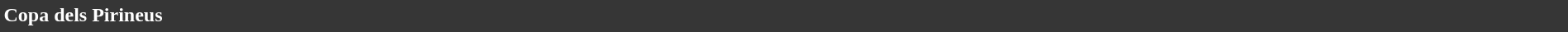<table style="width: 100%; background:#363636; color:white;">
<tr>
<td><strong>Copa dels Pirineus</strong></td>
</tr>
<tr>
</tr>
</table>
